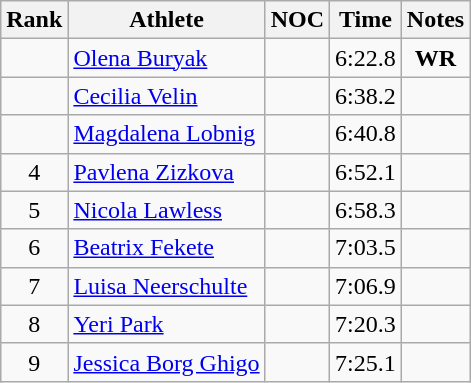<table class="wikitable" style="text-align:center;">
<tr>
<th>Rank</th>
<th>Athlete</th>
<th>NOC</th>
<th>Time</th>
<th>Notes</th>
</tr>
<tr>
<td></td>
<td align="left"><a href='#'>Olena Buryak</a></td>
<td align="left"></td>
<td>6:22.8</td>
<td><strong>WR</strong></td>
</tr>
<tr>
<td></td>
<td align="left"><a href='#'>Cecilia Velin</a></td>
<td align="left"></td>
<td>6:38.2</td>
<td></td>
</tr>
<tr>
<td></td>
<td align="left"><a href='#'>Magdalena Lobnig</a></td>
<td align="left"></td>
<td>6:40.8</td>
<td></td>
</tr>
<tr>
<td>4</td>
<td align="left"><a href='#'>Pavlena Zizkova</a></td>
<td align="left"></td>
<td>6:52.1</td>
<td></td>
</tr>
<tr>
<td>5</td>
<td align="left"><a href='#'>Nicola Lawless</a></td>
<td align="left"></td>
<td>6:58.3</td>
<td></td>
</tr>
<tr>
<td>6</td>
<td align="left"><a href='#'>Beatrix Fekete</a></td>
<td align="left"></td>
<td>7:03.5</td>
<td></td>
</tr>
<tr>
<td>7</td>
<td align="left"><a href='#'>Luisa Neerschulte</a></td>
<td align="left"></td>
<td>7:06.9</td>
<td></td>
</tr>
<tr>
<td>8</td>
<td align="left"><a href='#'>Yeri Park</a></td>
<td align="left"></td>
<td>7:20.3</td>
<td></td>
</tr>
<tr>
<td>9</td>
<td align="left"><a href='#'>Jessica Borg Ghigo</a></td>
<td align="left"></td>
<td>7:25.1</td>
<td></td>
</tr>
</table>
